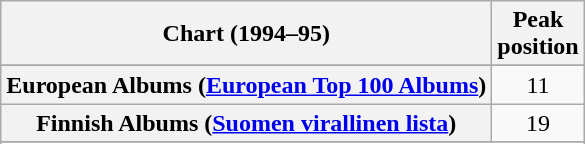<table class="wikitable sortable plainrowheaders" style="text-align:center">
<tr>
<th>Chart (1994–95)</th>
<th>Peak<br>position</th>
</tr>
<tr>
</tr>
<tr>
</tr>
<tr>
</tr>
<tr>
</tr>
<tr>
<th scope="row">European Albums (<a href='#'>European Top 100 Albums</a>)</th>
<td>11</td>
</tr>
<tr>
<th scope="row">Finnish Albums (<a href='#'>Suomen virallinen lista</a>)</th>
<td>19</td>
</tr>
<tr>
</tr>
<tr>
</tr>
<tr>
</tr>
<tr>
</tr>
<tr>
</tr>
<tr>
</tr>
<tr>
</tr>
</table>
